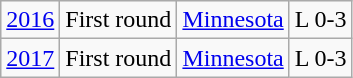<table class="wikitable">
<tr align="center">
<td><a href='#'>2016</a></td>
<td>First round</td>
<td><a href='#'>Minnesota</a></td>
<td>L 0-3</td>
</tr>
<tr>
<td><a href='#'>2017</a></td>
<td>First round</td>
<td><a href='#'>Minnesota</a></td>
<td>L 0-3</td>
</tr>
</table>
